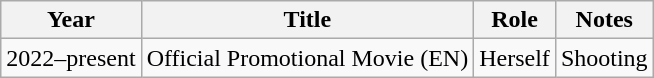<table class="wikitable">
<tr>
<th>Year</th>
<th>Title</th>
<th>Role</th>
<th>Notes</th>
</tr>
<tr>
<td>2022–present</td>
<td>Official Promotional Movie (EN)</td>
<td>Herself</td>
<td>Shooting</td>
</tr>
</table>
